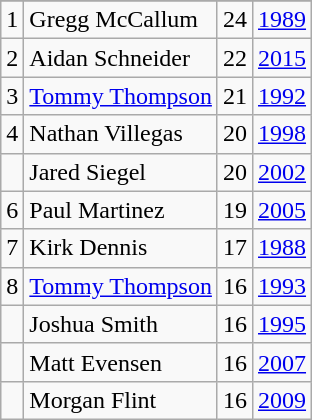<table class="wikitable">
<tr>
</tr>
<tr>
<td>1</td>
<td>Gregg McCallum</td>
<td>24</td>
<td><a href='#'>1989</a></td>
</tr>
<tr>
<td>2</td>
<td>Aidan Schneider</td>
<td>22</td>
<td><a href='#'>2015</a></td>
</tr>
<tr>
<td>3</td>
<td><a href='#'>Tommy Thompson</a></td>
<td>21</td>
<td><a href='#'>1992</a></td>
</tr>
<tr>
<td>4</td>
<td>Nathan Villegas</td>
<td>20</td>
<td><a href='#'>1998</a></td>
</tr>
<tr>
<td></td>
<td>Jared Siegel</td>
<td>20</td>
<td><a href='#'>2002</a></td>
</tr>
<tr>
<td>6</td>
<td>Paul Martinez</td>
<td>19</td>
<td><a href='#'>2005</a></td>
</tr>
<tr>
<td>7</td>
<td>Kirk Dennis</td>
<td>17</td>
<td><a href='#'>1988</a></td>
</tr>
<tr>
<td>8</td>
<td><a href='#'>Tommy Thompson</a></td>
<td>16</td>
<td><a href='#'>1993</a></td>
</tr>
<tr>
<td></td>
<td>Joshua Smith</td>
<td>16</td>
<td><a href='#'>1995</a></td>
</tr>
<tr>
<td></td>
<td>Matt Evensen</td>
<td>16</td>
<td><a href='#'>2007</a></td>
</tr>
<tr>
<td></td>
<td>Morgan Flint</td>
<td>16</td>
<td><a href='#'>2009</a></td>
</tr>
</table>
